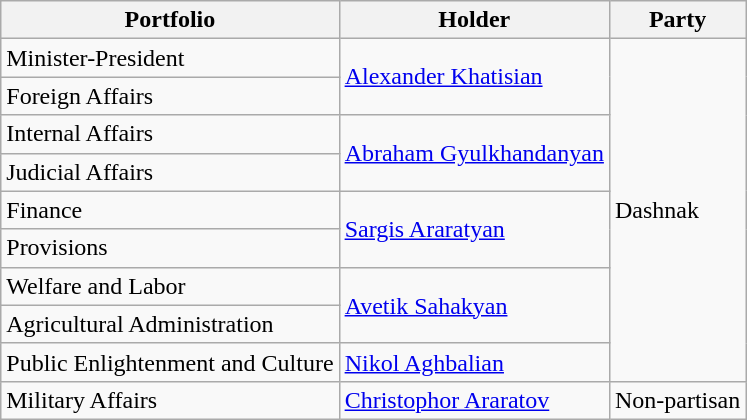<table class="wikitable">
<tr>
<th>Portfolio</th>
<th>Holder</th>
<th>Party</th>
</tr>
<tr>
<td>Minister-President</td>
<td rowspan="2"><a href='#'>Alexander Khatisian</a></td>
<td rowspan="9">Dashnak</td>
</tr>
<tr>
<td>Foreign Affairs</td>
</tr>
<tr>
<td>Internal Affairs</td>
<td rowspan="2"><a href='#'>Abraham Gyulkhandanyan</a></td>
</tr>
<tr>
<td>Judicial Affairs</td>
</tr>
<tr>
<td>Finance</td>
<td rowspan="2"><a href='#'>Sargis Araratyan</a></td>
</tr>
<tr>
<td>Provisions</td>
</tr>
<tr>
<td>Welfare and Labor</td>
<td rowspan="2"><a href='#'>Avetik Sahakyan</a></td>
</tr>
<tr>
<td>Agricultural Administration</td>
</tr>
<tr>
<td>Public Enlightenment and Culture</td>
<td><a href='#'>Nikol Aghbalian</a></td>
</tr>
<tr>
<td>Military Affairs</td>
<td><a href='#'>Christophor Araratov</a></td>
<td>Non-partisan</td>
</tr>
</table>
